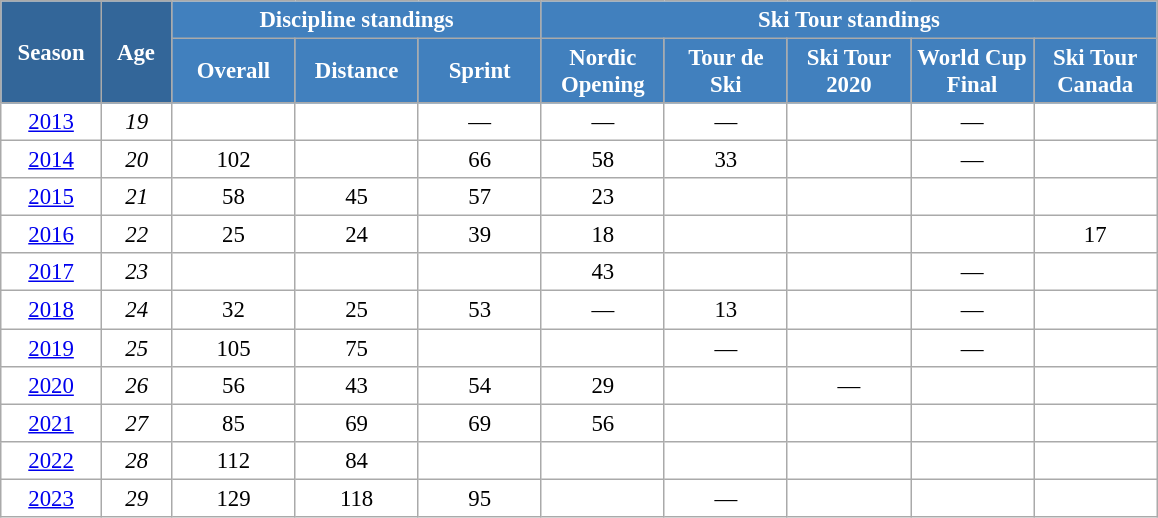<table class="wikitable" style="font-size:95%; text-align:center; border:grey solid 1px; border-collapse:collapse; background:#ffffff;">
<tr>
<th style="background-color:#369; color:white; width:60px;" rowspan="2"> Season </th>
<th style="background-color:#369; color:white; width:40px;" rowspan="2"> Age </th>
<th style="background-color:#4180be; color:white;" colspan="3">Discipline standings</th>
<th style="background-color:#4180be; color:white;" colspan="5">Ski Tour standings</th>
</tr>
<tr>
<th style="background-color:#4180be; color:white; width:75px;">Overall</th>
<th style="background-color:#4180be; color:white; width:75px;">Distance</th>
<th style="background-color:#4180be; color:white; width:75px;">Sprint</th>
<th style="background-color:#4180be; color:white; width:75px;">Nordic<br>Opening</th>
<th style="background-color:#4180be; color:white; width:75px;">Tour de<br>Ski</th>
<th style="background-color:#4180be; color:white; width:75px;">Ski Tour<br>2020</th>
<th style="background-color:#4180be; color:white; width:75px;">World Cup<br>Final</th>
<th style="background-color:#4180be; color:white; width:75px;">Ski Tour<br>Canada</th>
</tr>
<tr>
<td><a href='#'>2013</a></td>
<td><em>19</em></td>
<td></td>
<td></td>
<td>—</td>
<td>—</td>
<td>—</td>
<td></td>
<td>—</td>
<td></td>
</tr>
<tr>
<td><a href='#'>2014</a></td>
<td><em>20</em></td>
<td>102</td>
<td></td>
<td>66</td>
<td>58</td>
<td>33</td>
<td></td>
<td>—</td>
<td></td>
</tr>
<tr>
<td><a href='#'>2015</a></td>
<td><em>21</em></td>
<td>58</td>
<td>45</td>
<td>57</td>
<td>23</td>
<td></td>
<td></td>
<td></td>
<td></td>
</tr>
<tr>
<td><a href='#'>2016</a></td>
<td><em>22</em></td>
<td>25</td>
<td>24</td>
<td>39</td>
<td>18</td>
<td></td>
<td></td>
<td></td>
<td>17</td>
</tr>
<tr>
<td><a href='#'>2017</a></td>
<td><em>23</em></td>
<td></td>
<td></td>
<td></td>
<td>43</td>
<td></td>
<td></td>
<td>—</td>
<td></td>
</tr>
<tr>
<td><a href='#'>2018</a></td>
<td><em>24</em></td>
<td>32</td>
<td>25</td>
<td>53</td>
<td>—</td>
<td>13</td>
<td></td>
<td>—</td>
<td></td>
</tr>
<tr>
<td><a href='#'>2019</a></td>
<td><em>25</em></td>
<td>105</td>
<td>75</td>
<td></td>
<td></td>
<td>—</td>
<td></td>
<td>—</td>
<td></td>
</tr>
<tr>
<td><a href='#'>2020</a></td>
<td><em>26</em></td>
<td>56</td>
<td>43</td>
<td>54</td>
<td>29</td>
<td></td>
<td>—</td>
<td></td>
<td></td>
</tr>
<tr>
<td><a href='#'>2021</a></td>
<td><em>27</em></td>
<td>85</td>
<td>69</td>
<td>69</td>
<td>56</td>
<td></td>
<td></td>
<td></td>
<td></td>
</tr>
<tr>
<td><a href='#'>2022</a></td>
<td><em>28</em></td>
<td>112</td>
<td>84</td>
<td></td>
<td></td>
<td></td>
<td></td>
<td></td>
<td></td>
</tr>
<tr>
<td><a href='#'>2023</a></td>
<td><em>29</em></td>
<td>129</td>
<td>118</td>
<td>95</td>
<td></td>
<td>—</td>
<td></td>
<td></td>
<td></td>
</tr>
</table>
